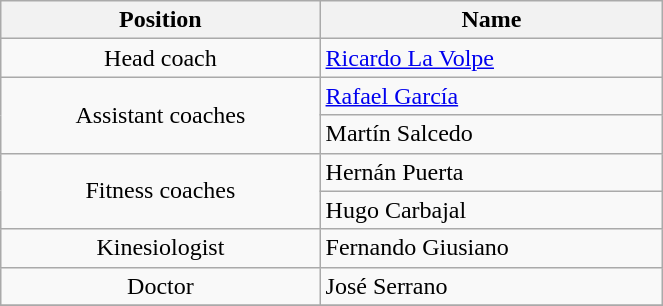<table class="wikitable" style="text-align:center; font-size:100%; width:35%">
<tr>
<th>Position</th>
<th>Name</th>
</tr>
<tr>
<td>Head coach</td>
<td align=left> <a href='#'>Ricardo La Volpe</a></td>
</tr>
<tr>
<td rowspan=2>Assistant coaches</td>
<td align=left> <a href='#'>Rafael García</a></td>
</tr>
<tr>
<td align=left> Martín Salcedo</td>
</tr>
<tr>
<td rowspan=2>Fitness coaches</td>
<td align=left> Hernán Puerta</td>
</tr>
<tr>
<td align=left> Hugo Carbajal</td>
</tr>
<tr>
<td>Kinesiologist</td>
<td align=left> Fernando Giusiano</td>
</tr>
<tr>
<td>Doctor</td>
<td align=left> José Serrano</td>
</tr>
<tr>
</tr>
</table>
